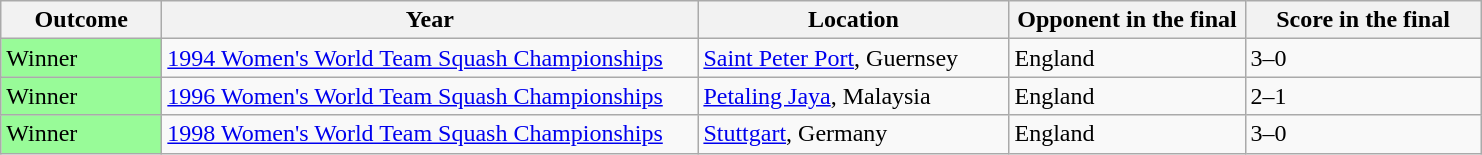<table class="sortable wikitable">
<tr>
<th width="100">Outcome</th>
<th width="350">Year</th>
<th width="200">Location</th>
<th width="150">Opponent in the final</th>
<th width="150">Score in the final</th>
</tr>
<tr>
<td bgcolor="98FB98">Winner</td>
<td><a href='#'>1994 Women's World Team Squash Championships</a></td>
<td><a href='#'>Saint Peter Port</a>, Guernsey</td>
<td> England</td>
<td>3–0</td>
</tr>
<tr>
<td bgcolor="98FB98">Winner</td>
<td><a href='#'>1996 Women's World Team Squash Championships</a></td>
<td><a href='#'>Petaling Jaya</a>, Malaysia</td>
<td> England</td>
<td>2–1</td>
</tr>
<tr>
<td bgcolor="98FB98">Winner</td>
<td><a href='#'>1998 Women's World Team Squash Championships</a></td>
<td><a href='#'>Stuttgart</a>, Germany</td>
<td> England</td>
<td>3–0</td>
</tr>
</table>
